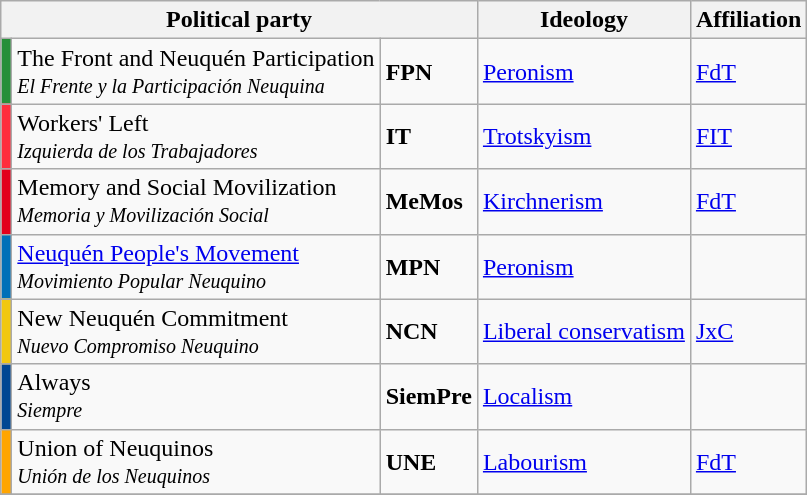<table class="wikitable">
<tr>
<th colspan=3>Political party</th>
<th>Ideology</th>
<th>Affiliation</th>
</tr>
<tr>
<th style="background:#268f39;"></th>
<td>The Front and Neuquén Participation<br><small><em>El Frente y la Participación Neuquina</em></small></td>
<td><strong>FPN</strong></td>
<td><a href='#'>Peronism</a></td>
<td><a href='#'>FdT</a></td>
</tr>
<tr>
<th style="background:#ff2d3d;"></th>
<td>Workers' Left<br><small><em>Izquierda de los Trabajadores</em></small></td>
<td><strong>IT</strong></td>
<td><a href='#'>Trotskyism</a></td>
<td><a href='#'>FIT</a></td>
</tr>
<tr>
<th style="background:#e3001b;"></th>
<td>Memory and Social Movilization<br><small><em>Memoria y Movilización Social</em></small></td>
<td><strong>MeMos</strong></td>
<td><a href='#'>Kirchnerism</a></td>
<td><a href='#'>FdT</a></td>
</tr>
<tr>
<th style="background:#0070b8;"></th>
<td><a href='#'>Neuquén People's Movement</a><br><small><em>Movimiento Popular Neuquino</em></small></td>
<td><strong>MPN</strong></td>
<td><a href='#'>Peronism</a></td>
<td></td>
</tr>
<tr>
<th style="background:#f2c80e;"></th>
<td>New Neuquén Commitment<br><small><em>Nuevo Compromiso Neuquino</em></small></td>
<td><strong>NCN</strong></td>
<td><a href='#'>Liberal conservatism</a></td>
<td><a href='#'>JxC</a></td>
</tr>
<tr>
<th style="background:#004793;"></th>
<td>Always<br><small><em>Siempre</em></small></td>
<td><strong>SiemPre</strong></td>
<td><a href='#'>Localism</a></td>
<td></td>
</tr>
<tr>
<th style="background:orange;"></th>
<td>Union of Neuquinos<br><small><em>Unión de los Neuquinos</em></small></td>
<td><strong>UNE</strong></td>
<td><a href='#'>Labourism</a></td>
<td><a href='#'>FdT</a></td>
</tr>
<tr>
</tr>
</table>
